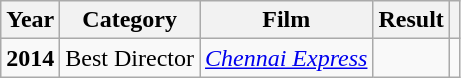<table Class="wikitable">
<tr>
<th>Year</th>
<th>Category</th>
<th>Film</th>
<th>Result</th>
<th></th>
</tr>
<tr>
<td><strong>2014</strong></td>
<td>Best Director</td>
<td><em><a href='#'>Chennai Express</a></em></td>
<td></td>
<td><br></td>
</tr>
</table>
